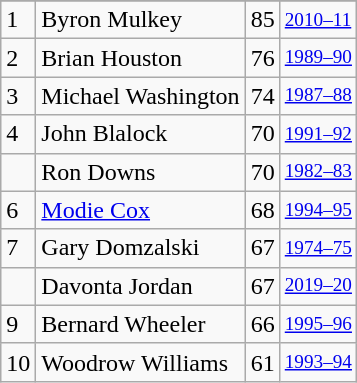<table class="wikitable">
<tr>
</tr>
<tr>
<td>1</td>
<td>Byron Mulkey</td>
<td>85</td>
<td style="font-size:80%;"><a href='#'>2010–11</a></td>
</tr>
<tr>
<td>2</td>
<td>Brian Houston</td>
<td>76</td>
<td style="font-size:80%;"><a href='#'>1989–90</a></td>
</tr>
<tr>
<td>3</td>
<td>Michael Washington</td>
<td>74</td>
<td style="font-size:80%;"><a href='#'>1987–88</a></td>
</tr>
<tr>
<td>4</td>
<td>John Blalock</td>
<td>70</td>
<td style="font-size:80%;"><a href='#'>1991–92</a></td>
</tr>
<tr>
<td></td>
<td>Ron Downs</td>
<td>70</td>
<td style="font-size:80%;"><a href='#'>1982–83</a></td>
</tr>
<tr>
<td>6</td>
<td><a href='#'>Modie Cox</a></td>
<td>68</td>
<td style="font-size:80%;"><a href='#'>1994–95</a></td>
</tr>
<tr>
<td>7</td>
<td>Gary Domzalski</td>
<td>67</td>
<td style="font-size:80%;"><a href='#'>1974–75</a></td>
</tr>
<tr>
<td></td>
<td>Davonta Jordan</td>
<td>67</td>
<td style="font-size:80%;"><a href='#'>2019–20</a></td>
</tr>
<tr>
<td>9</td>
<td>Bernard Wheeler</td>
<td>66</td>
<td style="font-size:80%;"><a href='#'>1995–96</a></td>
</tr>
<tr>
<td>10</td>
<td>Woodrow Williams</td>
<td>61</td>
<td style="font-size:80%;"><a href='#'>1993–94</a></td>
</tr>
</table>
